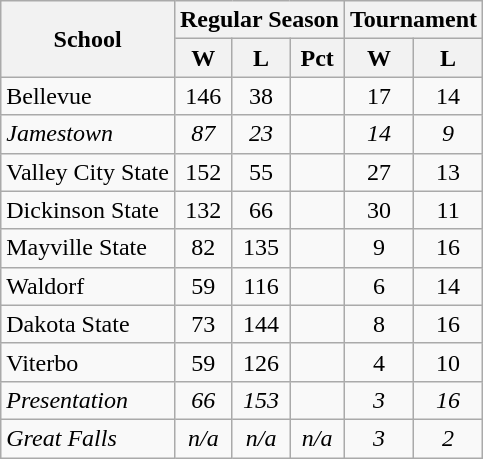<table class="wikitable sortable" style="text-align:center">
<tr>
<th rowspan=2>School</th>
<th colspan=3>Regular Season</th>
<th colspan=2>Tournament</th>
</tr>
<tr>
<th>W</th>
<th>L</th>
<th>Pct</th>
<th>W</th>
<th>L</th>
</tr>
<tr>
<td style="text-align:left">Bellevue</td>
<td>146</td>
<td>38</td>
<td></td>
<td>17</td>
<td>14</td>
</tr>
<tr style="font-style: italic;">
<td style="text-align:left">Jamestown</td>
<td>87</td>
<td>23</td>
<td></td>
<td>14</td>
<td>9</td>
</tr>
<tr>
<td style="text-align:left">Valley City State</td>
<td>152</td>
<td>55</td>
<td></td>
<td>27</td>
<td>13</td>
</tr>
<tr>
<td style="text-align:left">Dickinson State</td>
<td>132</td>
<td>66</td>
<td></td>
<td>30</td>
<td>11</td>
</tr>
<tr>
<td style="text-align:left">Mayville State</td>
<td>82</td>
<td>135</td>
<td></td>
<td>9</td>
<td>16</td>
</tr>
<tr>
<td style="text-align:left">Waldorf</td>
<td>59</td>
<td>116</td>
<td></td>
<td>6</td>
<td>14</td>
</tr>
<tr>
<td style="text-align:left">Dakota State</td>
<td>73</td>
<td>144</td>
<td></td>
<td>8</td>
<td>16</td>
</tr>
<tr>
<td style="text-align:left">Viterbo</td>
<td>59</td>
<td>126</td>
<td></td>
<td>4</td>
<td>10</td>
</tr>
<tr style="font-style: italic;">
<td style="text-align:left">Presentation</td>
<td>66</td>
<td>153</td>
<td></td>
<td>3</td>
<td>16</td>
</tr>
<tr style="font-style: italic;">
<td style="text-align:left">Great Falls</td>
<td>n/a</td>
<td>n/a</td>
<td>n/a</td>
<td>3</td>
<td>2</td>
</tr>
</table>
